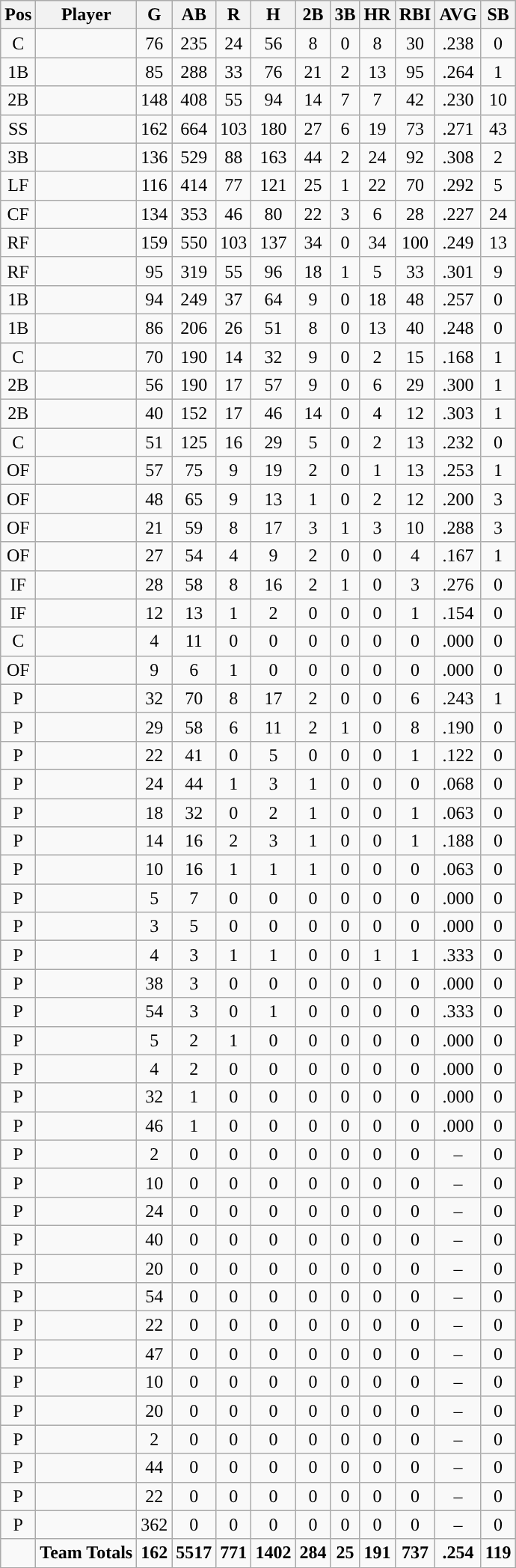<table class="wikitable sortable">
<tr>
<th>Pos</th>
<th>Player</th>
<th>G</th>
<th>AB</th>
<th>R</th>
<th>H</th>
<th>2B</th>
<th>3B</th>
<th>HR</th>
<th>RBI</th>
<th>AVG</th>
<th>SB</th>
</tr>
<tr align="center">
<td>C</td>
<td></td>
<td>76</td>
<td>235</td>
<td>24</td>
<td>56</td>
<td>8</td>
<td>0</td>
<td>8</td>
<td>30</td>
<td>.238</td>
<td>0</td>
</tr>
<tr align="center">
<td>1B</td>
<td></td>
<td>85</td>
<td>288</td>
<td>33</td>
<td>76</td>
<td>21</td>
<td>2</td>
<td>13</td>
<td>95</td>
<td>.264</td>
<td>1</td>
</tr>
<tr align="center">
<td>2B</td>
<td></td>
<td>148</td>
<td>408</td>
<td>55</td>
<td>94</td>
<td>14</td>
<td>7</td>
<td>7</td>
<td>42</td>
<td>.230</td>
<td>10</td>
</tr>
<tr align="center">
<td>SS</td>
<td></td>
<td>162</td>
<td>664</td>
<td>103</td>
<td>180</td>
<td>27</td>
<td>6</td>
<td>19</td>
<td>73</td>
<td>.271</td>
<td>43</td>
</tr>
<tr align="center">
<td>3B</td>
<td></td>
<td>136</td>
<td>529</td>
<td>88</td>
<td>163</td>
<td>44</td>
<td>2</td>
<td>24</td>
<td>92</td>
<td>.308</td>
<td>2</td>
</tr>
<tr align="center">
<td>LF</td>
<td></td>
<td>116</td>
<td>414</td>
<td>77</td>
<td>121</td>
<td>25</td>
<td>1</td>
<td>22</td>
<td>70</td>
<td>.292</td>
<td>5</td>
</tr>
<tr align="center">
<td>CF</td>
<td></td>
<td>134</td>
<td>353</td>
<td>46</td>
<td>80</td>
<td>22</td>
<td>3</td>
<td>6</td>
<td>28</td>
<td>.227</td>
<td>24</td>
</tr>
<tr align="center">
<td>RF</td>
<td></td>
<td>159</td>
<td>550</td>
<td>103</td>
<td>137</td>
<td>34</td>
<td>0</td>
<td>34</td>
<td>100</td>
<td>.249</td>
<td>13</td>
</tr>
<tr align="center">
<td>RF</td>
<td></td>
<td>95</td>
<td>319</td>
<td>55</td>
<td>96</td>
<td>18</td>
<td>1</td>
<td>5</td>
<td>33</td>
<td>.301</td>
<td>9</td>
</tr>
<tr align="center">
<td>1B</td>
<td></td>
<td>94</td>
<td>249</td>
<td>37</td>
<td>64</td>
<td>9</td>
<td>0</td>
<td>18</td>
<td>48</td>
<td>.257</td>
<td>0</td>
</tr>
<tr align="center">
<td>1B</td>
<td></td>
<td>86</td>
<td>206</td>
<td>26</td>
<td>51</td>
<td>8</td>
<td>0</td>
<td>13</td>
<td>40</td>
<td>.248</td>
<td>0</td>
</tr>
<tr align="center">
<td>C</td>
<td></td>
<td>70</td>
<td>190</td>
<td>14</td>
<td>32</td>
<td>9</td>
<td>0</td>
<td>2</td>
<td>15</td>
<td>.168</td>
<td>1</td>
</tr>
<tr align="center">
<td>2B</td>
<td></td>
<td>56</td>
<td>190</td>
<td>17</td>
<td>57</td>
<td>9</td>
<td>0</td>
<td>6</td>
<td>29</td>
<td>.300</td>
<td>1</td>
</tr>
<tr align="center">
<td>2B</td>
<td></td>
<td>40</td>
<td>152</td>
<td>17</td>
<td>46</td>
<td>14</td>
<td>0</td>
<td>4</td>
<td>12</td>
<td>.303</td>
<td>1</td>
</tr>
<tr align="center">
<td>C</td>
<td></td>
<td>51</td>
<td>125</td>
<td>16</td>
<td>29</td>
<td>5</td>
<td>0</td>
<td>2</td>
<td>13</td>
<td>.232</td>
<td>0</td>
</tr>
<tr align="center">
<td>OF</td>
<td></td>
<td>57</td>
<td>75</td>
<td>9</td>
<td>19</td>
<td>2</td>
<td>0</td>
<td>1</td>
<td>13</td>
<td>.253</td>
<td>1</td>
</tr>
<tr align="center">
<td>OF</td>
<td></td>
<td>48</td>
<td>65</td>
<td>9</td>
<td>13</td>
<td>1</td>
<td>0</td>
<td>2</td>
<td>12</td>
<td>.200</td>
<td>3</td>
</tr>
<tr align="center">
<td>OF</td>
<td></td>
<td>21</td>
<td>59</td>
<td>8</td>
<td>17</td>
<td>3</td>
<td>1</td>
<td>3</td>
<td>10</td>
<td>.288</td>
<td>3</td>
</tr>
<tr align="center">
<td>OF</td>
<td></td>
<td>27</td>
<td>54</td>
<td>4</td>
<td>9</td>
<td>2</td>
<td>0</td>
<td>0</td>
<td>4</td>
<td>.167</td>
<td>1</td>
</tr>
<tr align="center">
<td>IF</td>
<td></td>
<td>28</td>
<td>58</td>
<td>8</td>
<td>16</td>
<td>2</td>
<td>1</td>
<td>0</td>
<td>3</td>
<td>.276</td>
<td>0</td>
</tr>
<tr align="center">
<td>IF</td>
<td></td>
<td>12</td>
<td>13</td>
<td>1</td>
<td>2</td>
<td>0</td>
<td>0</td>
<td>0</td>
<td>1</td>
<td>.154</td>
<td>0</td>
</tr>
<tr align="center">
<td>C</td>
<td></td>
<td>4</td>
<td>11</td>
<td>0</td>
<td>0</td>
<td>0</td>
<td>0</td>
<td>0</td>
<td>0</td>
<td>.000</td>
<td>0</td>
</tr>
<tr align="center">
<td>OF</td>
<td></td>
<td>9</td>
<td>6</td>
<td>1</td>
<td>0</td>
<td>0</td>
<td>0</td>
<td>0</td>
<td>0</td>
<td>.000</td>
<td>0</td>
</tr>
<tr align="center">
<td>P</td>
<td></td>
<td>32</td>
<td>70</td>
<td>8</td>
<td>17</td>
<td>2</td>
<td>0</td>
<td>0</td>
<td>6</td>
<td>.243</td>
<td>1</td>
</tr>
<tr align="center">
<td>P</td>
<td></td>
<td>29</td>
<td>58</td>
<td>6</td>
<td>11</td>
<td>2</td>
<td>1</td>
<td>0</td>
<td>8</td>
<td>.190</td>
<td>0</td>
</tr>
<tr align="center">
<td>P</td>
<td></td>
<td>22</td>
<td>41</td>
<td>0</td>
<td>5</td>
<td>0</td>
<td>0</td>
<td>0</td>
<td>1</td>
<td>.122</td>
<td>0</td>
</tr>
<tr align="center">
<td>P</td>
<td></td>
<td>24</td>
<td>44</td>
<td>1</td>
<td>3</td>
<td>1</td>
<td>0</td>
<td>0</td>
<td>0</td>
<td>.068</td>
<td>0</td>
</tr>
<tr align="center">
<td>P</td>
<td></td>
<td>18</td>
<td>32</td>
<td>0</td>
<td>2</td>
<td>1</td>
<td>0</td>
<td>0</td>
<td>1</td>
<td>.063</td>
<td>0</td>
</tr>
<tr align="center">
<td>P</td>
<td></td>
<td>14</td>
<td>16</td>
<td>2</td>
<td>3</td>
<td>1</td>
<td>0</td>
<td>0</td>
<td>1</td>
<td>.188</td>
<td>0</td>
</tr>
<tr align="center">
<td>P</td>
<td></td>
<td>10</td>
<td>16</td>
<td>1</td>
<td>1</td>
<td>1</td>
<td>0</td>
<td>0</td>
<td>0</td>
<td>.063</td>
<td>0</td>
</tr>
<tr align="center">
<td>P</td>
<td></td>
<td>5</td>
<td>7</td>
<td>0</td>
<td>0</td>
<td>0</td>
<td>0</td>
<td>0</td>
<td>0</td>
<td>.000</td>
<td>0</td>
</tr>
<tr align="center">
<td>P</td>
<td></td>
<td>3</td>
<td>5</td>
<td>0</td>
<td>0</td>
<td>0</td>
<td>0</td>
<td>0</td>
<td>0</td>
<td>.000</td>
<td>0</td>
</tr>
<tr align="center">
<td>P</td>
<td></td>
<td>4</td>
<td>3</td>
<td>1</td>
<td>1</td>
<td>0</td>
<td>0</td>
<td>1</td>
<td>1</td>
<td>.333</td>
<td>0</td>
</tr>
<tr align="center">
<td>P</td>
<td></td>
<td>38</td>
<td>3</td>
<td>0</td>
<td>0</td>
<td>0</td>
<td>0</td>
<td>0</td>
<td>0</td>
<td>.000</td>
<td>0</td>
</tr>
<tr align="center">
<td>P</td>
<td></td>
<td>54</td>
<td>3</td>
<td>0</td>
<td>1</td>
<td>0</td>
<td>0</td>
<td>0</td>
<td>0</td>
<td>.333</td>
<td>0</td>
</tr>
<tr align="center">
<td>P</td>
<td></td>
<td>5</td>
<td>2</td>
<td>1</td>
<td>0</td>
<td>0</td>
<td>0</td>
<td>0</td>
<td>0</td>
<td>.000</td>
<td>0</td>
</tr>
<tr align="center">
<td>P</td>
<td></td>
<td>4</td>
<td>2</td>
<td>0</td>
<td>0</td>
<td>0</td>
<td>0</td>
<td>0</td>
<td>0</td>
<td>.000</td>
<td>0</td>
</tr>
<tr align="center">
<td>P</td>
<td></td>
<td>32</td>
<td>1</td>
<td>0</td>
<td>0</td>
<td>0</td>
<td>0</td>
<td>0</td>
<td>0</td>
<td>.000</td>
<td>0</td>
</tr>
<tr align="center">
<td>P</td>
<td></td>
<td>46</td>
<td>1</td>
<td>0</td>
<td>0</td>
<td>0</td>
<td>0</td>
<td>0</td>
<td>0</td>
<td>.000</td>
<td>0</td>
</tr>
<tr align="center">
<td>P</td>
<td></td>
<td>2</td>
<td>0</td>
<td>0</td>
<td>0</td>
<td>0</td>
<td>0</td>
<td>0</td>
<td>0</td>
<td>–</td>
<td>0</td>
</tr>
<tr align="center">
<td>P</td>
<td></td>
<td>10</td>
<td>0</td>
<td>0</td>
<td>0</td>
<td>0</td>
<td>0</td>
<td>0</td>
<td>0</td>
<td>–</td>
<td>0</td>
</tr>
<tr align="center">
<td>P</td>
<td></td>
<td>24</td>
<td>0</td>
<td>0</td>
<td>0</td>
<td>0</td>
<td>0</td>
<td>0</td>
<td>0</td>
<td>–</td>
<td>0</td>
</tr>
<tr align="center">
<td>P</td>
<td></td>
<td>40</td>
<td>0</td>
<td>0</td>
<td>0</td>
<td>0</td>
<td>0</td>
<td>0</td>
<td>0</td>
<td>–</td>
<td>0</td>
</tr>
<tr align="center">
<td>P</td>
<td></td>
<td>20</td>
<td>0</td>
<td>0</td>
<td>0</td>
<td>0</td>
<td>0</td>
<td>0</td>
<td>0</td>
<td>–</td>
<td>0</td>
</tr>
<tr align="center">
<td>P</td>
<td></td>
<td>54</td>
<td>0</td>
<td>0</td>
<td>0</td>
<td>0</td>
<td>0</td>
<td>0</td>
<td>0</td>
<td>–</td>
<td>0</td>
</tr>
<tr align="center">
<td>P</td>
<td></td>
<td>22</td>
<td>0</td>
<td>0</td>
<td>0</td>
<td>0</td>
<td>0</td>
<td>0</td>
<td>0</td>
<td>–</td>
<td>0</td>
</tr>
<tr align="center">
<td>P</td>
<td></td>
<td>47</td>
<td>0</td>
<td>0</td>
<td>0</td>
<td>0</td>
<td>0</td>
<td>0</td>
<td>0</td>
<td>–</td>
<td>0</td>
</tr>
<tr align="center">
<td>P</td>
<td></td>
<td>10</td>
<td>0</td>
<td>0</td>
<td>0</td>
<td>0</td>
<td>0</td>
<td>0</td>
<td>0</td>
<td>–</td>
<td>0</td>
</tr>
<tr align="center">
<td>P</td>
<td></td>
<td>20</td>
<td>0</td>
<td>0</td>
<td>0</td>
<td>0</td>
<td>0</td>
<td>0</td>
<td>0</td>
<td>–</td>
<td>0</td>
</tr>
<tr align="center">
<td>P</td>
<td></td>
<td>2</td>
<td>0</td>
<td>0</td>
<td>0</td>
<td>0</td>
<td>0</td>
<td>0</td>
<td>0</td>
<td>–</td>
<td>0</td>
</tr>
<tr align="center">
<td>P</td>
<td></td>
<td>44</td>
<td>0</td>
<td>0</td>
<td>0</td>
<td>0</td>
<td>0</td>
<td>0</td>
<td>0</td>
<td>–</td>
<td>0</td>
</tr>
<tr align="center">
<td>P</td>
<td></td>
<td>22</td>
<td>0</td>
<td>0</td>
<td>0</td>
<td>0</td>
<td>0</td>
<td>0</td>
<td>0</td>
<td>–</td>
<td>0</td>
</tr>
<tr align="center">
<td>P</td>
<td></td>
<td>362</td>
<td>0</td>
<td>0</td>
<td>0</td>
<td>0</td>
<td>0</td>
<td>0</td>
<td>0</td>
<td>–</td>
<td>0</td>
</tr>
<tr align="center" class="unsortable">
<td></td>
<td><strong>Team Totals</strong></td>
<td><strong>162</strong></td>
<td><strong>5517</strong></td>
<td><strong>771</strong></td>
<td><strong>1402</strong></td>
<td><strong>284</strong></td>
<td><strong>25</strong></td>
<td><strong>191</strong></td>
<td><strong>737</strong></td>
<td><strong>.254</strong></td>
<td><strong>119</strong></td>
</tr>
</table>
